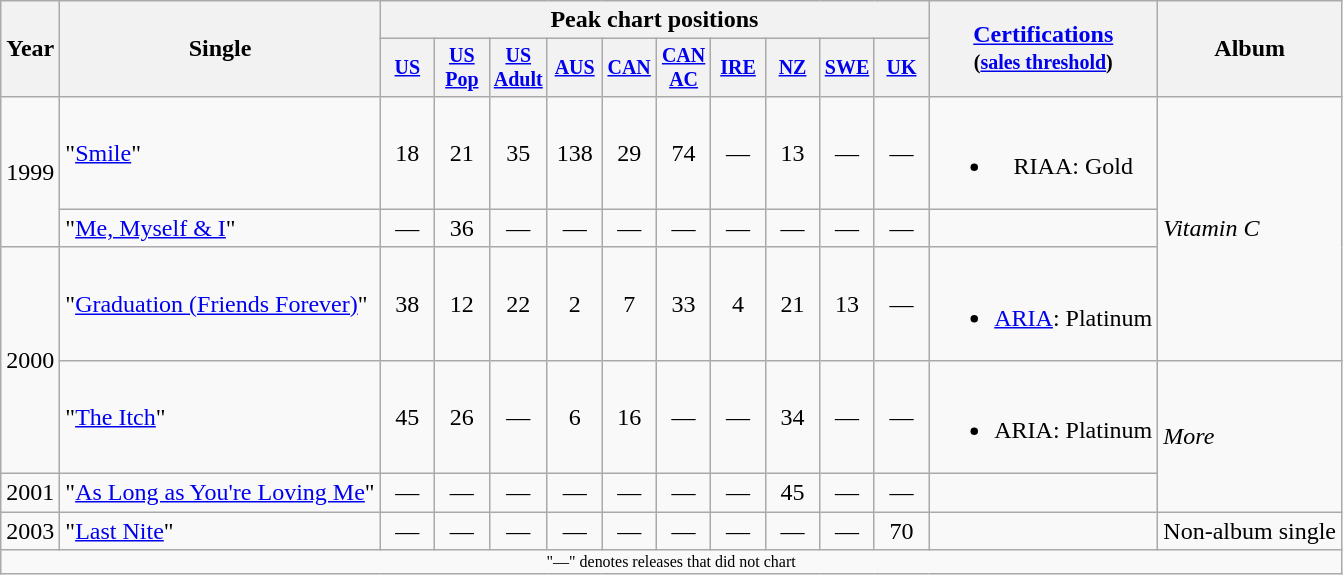<table class="wikitable" style="text-align:center;">
<tr>
<th rowspan="2">Year</th>
<th rowspan="2">Single</th>
<th colspan="10">Peak chart positions</th>
<th rowspan="2"><a href='#'>Certifications</a><br><small>(<a href='#'>sales threshold</a>)</small></th>
<th rowspan="2">Album</th>
</tr>
<tr style="font-size:smaller;">
<th width="30"><a href='#'>US</a><br></th>
<th width="30"><a href='#'>US Pop</a><br></th>
<th width="30"><a href='#'>US Adult</a><br></th>
<th width="30"><a href='#'>AUS</a><br></th>
<th width="30"><a href='#'>CAN</a><br></th>
<th width="30"><a href='#'>CAN AC</a><br></th>
<th width="30"><a href='#'>IRE</a><br></th>
<th width="30"><a href='#'>NZ</a><br></th>
<th width="30"><a href='#'>SWE</a><br></th>
<th width="30"><a href='#'>UK</a><br></th>
</tr>
<tr>
<td rowspan="2">1999</td>
<td align="left">"<a href='#'>Smile</a>"</td>
<td>18</td>
<td>21</td>
<td>35</td>
<td>138</td>
<td>29</td>
<td>74</td>
<td>—</td>
<td>13</td>
<td>—</td>
<td>—</td>
<td><br><ul><li>RIAA: Gold</li></ul></td>
<td align="left" rowspan="3"><em>Vitamin C</em></td>
</tr>
<tr>
<td align="left">"<a href='#'>Me, Myself & I</a>"</td>
<td>—</td>
<td>36</td>
<td>—</td>
<td>—</td>
<td>—</td>
<td>—</td>
<td>—</td>
<td>—</td>
<td>—</td>
<td>—</td>
<td></td>
</tr>
<tr>
<td rowspan="2">2000</td>
<td align="left">"<a href='#'>Graduation (Friends Forever)</a>"</td>
<td>38</td>
<td>12</td>
<td>22</td>
<td>2</td>
<td>7</td>
<td>33</td>
<td>4</td>
<td>21</td>
<td>13</td>
<td>—</td>
<td><br><ul><li><a href='#'>ARIA</a>: Platinum</li></ul></td>
</tr>
<tr>
<td align="left">"<a href='#'>The Itch</a>"</td>
<td>45</td>
<td>26</td>
<td>—</td>
<td>6</td>
<td>16</td>
<td>—</td>
<td>—</td>
<td>34</td>
<td>—</td>
<td>—</td>
<td><br><ul><li>ARIA: Platinum</li></ul></td>
<td align="left" rowspan="2"><em>More</em></td>
</tr>
<tr>
<td>2001</td>
<td align="left">"<a href='#'>As Long as You're Loving Me</a>"</td>
<td>—</td>
<td>—</td>
<td>—</td>
<td>—</td>
<td>—</td>
<td>—</td>
<td>—</td>
<td>45</td>
<td>—</td>
<td>—</td>
<td></td>
</tr>
<tr>
<td>2003</td>
<td align="left">"<a href='#'>Last Nite</a>"</td>
<td>—</td>
<td>—</td>
<td>—</td>
<td>—</td>
<td>—</td>
<td>—</td>
<td>—</td>
<td>—</td>
<td>—</td>
<td>70</td>
<td></td>
<td align="left">Non-album single</td>
</tr>
<tr>
<td colspan="15" style="font-size:8pt">"—" denotes releases that did not chart</td>
</tr>
</table>
